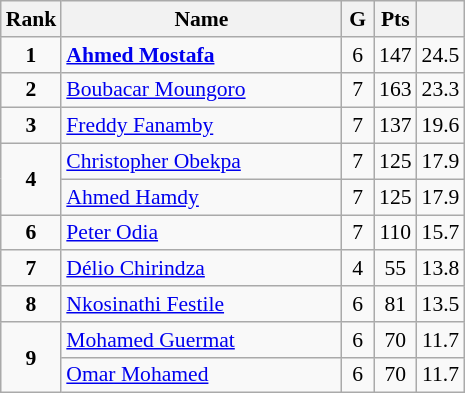<table class="wikitable" style="text-align:center; font-size:90%;">
<tr>
<th width=10px>Rank</th>
<th width=180px>Name</th>
<th width=15px>G</th>
<th width=10px>Pts</th>
<th width=10px></th>
</tr>
<tr>
<td><strong>1</strong></td>
<td align=left> <strong><a href='#'>Ahmed Mostafa</a></strong></td>
<td>6</td>
<td>147</td>
<td>24.5</td>
</tr>
<tr>
<td><strong>2</strong></td>
<td align=left> <a href='#'>Boubacar Moungoro</a></td>
<td>7</td>
<td>163</td>
<td>23.3</td>
</tr>
<tr>
<td><strong>3</strong></td>
<td align=left> <a href='#'>Freddy Fanamby</a></td>
<td>7</td>
<td>137</td>
<td>19.6</td>
</tr>
<tr>
<td rowspan=2><strong>4</strong></td>
<td align=left> <a href='#'>Christopher Obekpa</a></td>
<td>7</td>
<td>125</td>
<td>17.9</td>
</tr>
<tr>
<td align=left> <a href='#'>Ahmed Hamdy</a></td>
<td>7</td>
<td>125</td>
<td>17.9</td>
</tr>
<tr>
<td><strong>6</strong></td>
<td align=left> <a href='#'>Peter Odia</a></td>
<td>7</td>
<td>110</td>
<td>15.7</td>
</tr>
<tr>
<td><strong>7</strong></td>
<td align=left> <a href='#'>Délio Chirindza</a></td>
<td>4</td>
<td>55</td>
<td>13.8</td>
</tr>
<tr>
<td><strong>8</strong></td>
<td align=left> <a href='#'>Nkosinathi Festile</a></td>
<td>6</td>
<td>81</td>
<td>13.5</td>
</tr>
<tr>
<td rowspan=2><strong>9</strong></td>
<td align=left> <a href='#'>Mohamed Guermat</a></td>
<td>6</td>
<td>70</td>
<td>11.7</td>
</tr>
<tr>
<td align=left> <a href='#'>Omar Mohamed</a></td>
<td>6</td>
<td>70</td>
<td>11.7</td>
</tr>
</table>
